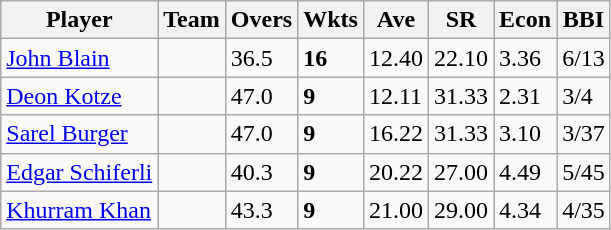<table class="wikitable sortable">
<tr>
<th>Player</th>
<th>Team</th>
<th>Overs</th>
<th>Wkts</th>
<th>Ave</th>
<th>SR</th>
<th>Econ</th>
<th>BBI</th>
</tr>
<tr>
<td><a href='#'>John Blain</a></td>
<td></td>
<td>36.5</td>
<td><strong>16</strong></td>
<td>12.40</td>
<td>22.10</td>
<td>3.36</td>
<td>6/13</td>
</tr>
<tr>
<td><a href='#'>Deon Kotze</a></td>
<td></td>
<td>47.0</td>
<td><strong>9</strong></td>
<td>12.11</td>
<td>31.33</td>
<td>2.31</td>
<td>3/4</td>
</tr>
<tr>
<td><a href='#'>Sarel Burger</a></td>
<td></td>
<td>47.0</td>
<td><strong>9</strong></td>
<td>16.22</td>
<td>31.33</td>
<td>3.10</td>
<td>3/37</td>
</tr>
<tr>
<td><a href='#'>Edgar Schiferli</a></td>
<td></td>
<td>40.3</td>
<td><strong>9</strong></td>
<td>20.22</td>
<td>27.00</td>
<td>4.49</td>
<td>5/45</td>
</tr>
<tr>
<td><a href='#'>Khurram Khan</a></td>
<td></td>
<td>43.3</td>
<td><strong>9</strong></td>
<td>21.00</td>
<td>29.00</td>
<td>4.34</td>
<td>4/35</td>
</tr>
</table>
